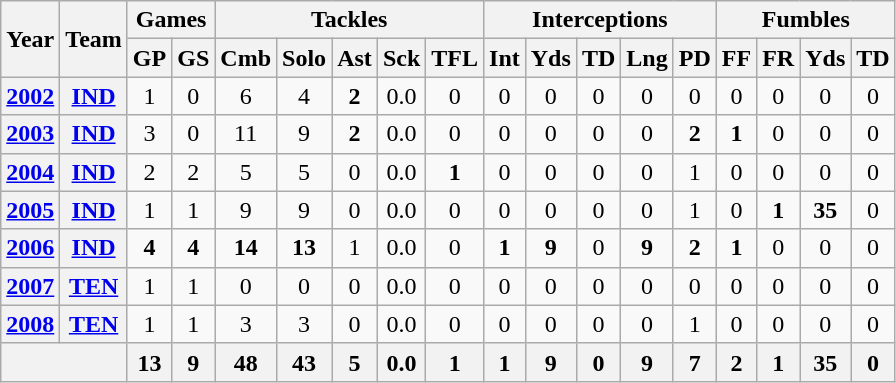<table class="wikitable" style="text-align:center">
<tr>
<th rowspan="2">Year</th>
<th rowspan="2">Team</th>
<th colspan="2">Games</th>
<th colspan="5">Tackles</th>
<th colspan="5">Interceptions</th>
<th colspan="4">Fumbles</th>
</tr>
<tr>
<th>GP</th>
<th>GS</th>
<th>Cmb</th>
<th>Solo</th>
<th>Ast</th>
<th>Sck</th>
<th>TFL</th>
<th>Int</th>
<th>Yds</th>
<th>TD</th>
<th>Lng</th>
<th>PD</th>
<th>FF</th>
<th>FR</th>
<th>Yds</th>
<th>TD</th>
</tr>
<tr>
<th><a href='#'>2002</a></th>
<th><a href='#'>IND</a></th>
<td>1</td>
<td>0</td>
<td>6</td>
<td>4</td>
<td><strong>2</strong></td>
<td>0.0</td>
<td>0</td>
<td>0</td>
<td>0</td>
<td>0</td>
<td>0</td>
<td>0</td>
<td>0</td>
<td>0</td>
<td>0</td>
<td>0</td>
</tr>
<tr>
<th><a href='#'>2003</a></th>
<th><a href='#'>IND</a></th>
<td>3</td>
<td>0</td>
<td>11</td>
<td>9</td>
<td><strong>2</strong></td>
<td>0.0</td>
<td>0</td>
<td>0</td>
<td>0</td>
<td>0</td>
<td>0</td>
<td><strong>2</strong></td>
<td><strong>1</strong></td>
<td>0</td>
<td>0</td>
<td>0</td>
</tr>
<tr>
<th><a href='#'>2004</a></th>
<th><a href='#'>IND</a></th>
<td>2</td>
<td>2</td>
<td>5</td>
<td>5</td>
<td>0</td>
<td>0.0</td>
<td><strong>1</strong></td>
<td>0</td>
<td>0</td>
<td>0</td>
<td>0</td>
<td>1</td>
<td>0</td>
<td>0</td>
<td>0</td>
<td>0</td>
</tr>
<tr>
<th><a href='#'>2005</a></th>
<th><a href='#'>IND</a></th>
<td>1</td>
<td>1</td>
<td>9</td>
<td>9</td>
<td>0</td>
<td>0.0</td>
<td>0</td>
<td>0</td>
<td>0</td>
<td>0</td>
<td>0</td>
<td>1</td>
<td>0</td>
<td><strong>1</strong></td>
<td><strong>35</strong></td>
<td>0</td>
</tr>
<tr>
<th><a href='#'>2006</a></th>
<th><a href='#'>IND</a></th>
<td><strong>4</strong></td>
<td><strong>4</strong></td>
<td><strong>14</strong></td>
<td><strong>13</strong></td>
<td>1</td>
<td>0.0</td>
<td>0</td>
<td><strong>1</strong></td>
<td><strong>9</strong></td>
<td>0</td>
<td><strong>9</strong></td>
<td><strong>2</strong></td>
<td><strong>1</strong></td>
<td>0</td>
<td>0</td>
<td>0</td>
</tr>
<tr>
<th><a href='#'>2007</a></th>
<th><a href='#'>TEN</a></th>
<td>1</td>
<td>1</td>
<td>0</td>
<td>0</td>
<td>0</td>
<td>0.0</td>
<td>0</td>
<td>0</td>
<td>0</td>
<td>0</td>
<td>0</td>
<td>0</td>
<td>0</td>
<td>0</td>
<td>0</td>
<td>0</td>
</tr>
<tr>
<th><a href='#'>2008</a></th>
<th><a href='#'>TEN</a></th>
<td>1</td>
<td>1</td>
<td>3</td>
<td>3</td>
<td>0</td>
<td>0.0</td>
<td>0</td>
<td>0</td>
<td>0</td>
<td>0</td>
<td>0</td>
<td>1</td>
<td>0</td>
<td>0</td>
<td>0</td>
<td>0</td>
</tr>
<tr>
<th colspan="2"></th>
<th>13</th>
<th>9</th>
<th>48</th>
<th>43</th>
<th>5</th>
<th>0.0</th>
<th>1</th>
<th>1</th>
<th>9</th>
<th>0</th>
<th>9</th>
<th>7</th>
<th>2</th>
<th>1</th>
<th>35</th>
<th>0</th>
</tr>
</table>
